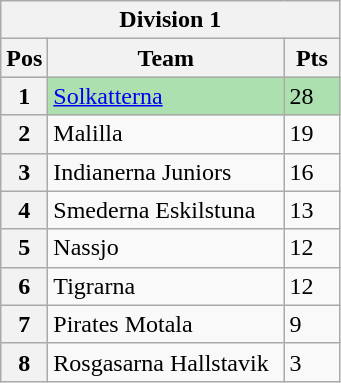<table class="wikitable">
<tr>
<th colspan="3">Division 1</th>
</tr>
<tr>
<th width=20>Pos</th>
<th width=150>Team</th>
<th width=30>Pts</th>
</tr>
<tr style="background:#ACE1AF;">
<th>1</th>
<td><a href='#'>Solkatterna</a></td>
<td>28</td>
</tr>
<tr>
<th>2</th>
<td>Malilla</td>
<td>19</td>
</tr>
<tr>
<th>3</th>
<td>Indianerna Juniors</td>
<td>16</td>
</tr>
<tr>
<th>4</th>
<td>Smederna Eskilstuna</td>
<td>13</td>
</tr>
<tr>
<th>5</th>
<td>Nassjo</td>
<td>12</td>
</tr>
<tr>
<th>6</th>
<td>Tigrarna</td>
<td>12</td>
</tr>
<tr>
<th>7</th>
<td>Pirates Motala</td>
<td>9</td>
</tr>
<tr>
<th>8</th>
<td>Rosgasarna Hallstavik</td>
<td>3</td>
</tr>
</table>
